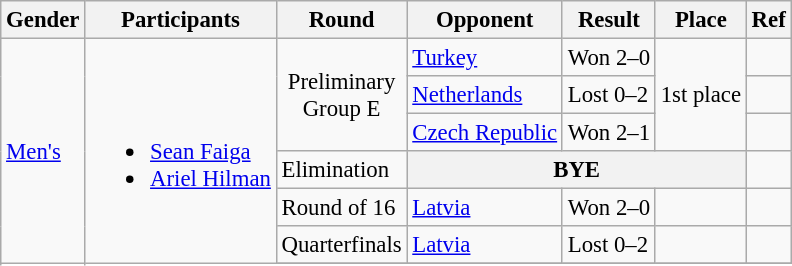<table class="wikitable" style="font-size: 95%;">
<tr>
<th>Gender</th>
<th>Participants</th>
<th>Round</th>
<th>Opponent</th>
<th>Result</th>
<th>Place</th>
<th>Ref</th>
</tr>
<tr>
<td rowspan="10"><a href='#'>Men's</a></td>
<td rowspan="10"><br><ul><li><a href='#'>Sean Faiga</a></li><li><a href='#'>Ariel Hilman</a></li></ul></td>
<td align=center rowspan="3">Preliminary<br>Group E</td>
<td><a href='#'>Turkey</a></td>
<td>Won 2–0</td>
<td rowspan="3">1st place</td>
<td></td>
</tr>
<tr>
<td><a href='#'>Netherlands</a></td>
<td>Lost 0–2</td>
<td></td>
</tr>
<tr>
<td><a href='#'>Czech Republic</a></td>
<td>Won 2–1</td>
<td></td>
</tr>
<tr>
<td>Elimination</td>
<th colspan="3">BYE</th>
<td></td>
</tr>
<tr>
<td>Round of 16</td>
<td><a href='#'>Latvia</a></td>
<td>Won 2–0</td>
<td></td>
<td></td>
</tr>
<tr>
<td>Quarterfinals</td>
<td><a href='#'>Latvia</a></td>
<td>Lost 0–2</td>
<td></td>
<td></td>
</tr>
<tr>
</tr>
</table>
